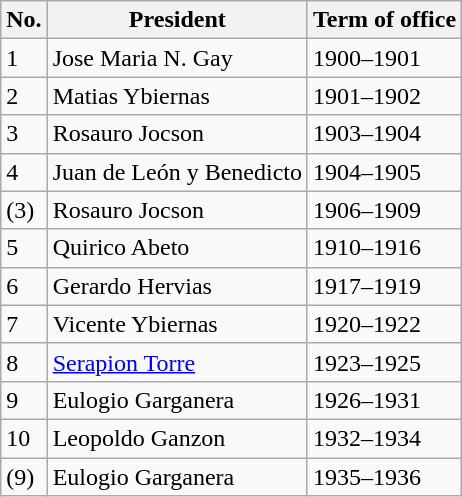<table class="wikitable">
<tr>
<th>No.</th>
<th>President</th>
<th>Term of office</th>
</tr>
<tr>
<td>1</td>
<td>Jose Maria N. Gay</td>
<td>1900–1901</td>
</tr>
<tr>
<td>2</td>
<td>Matias Ybiernas</td>
<td>1901–1902</td>
</tr>
<tr>
<td>3</td>
<td>Rosauro Jocson</td>
<td>1903–1904</td>
</tr>
<tr>
<td>4</td>
<td>Juan de León y Benedicto</td>
<td>1904–1905</td>
</tr>
<tr>
<td>(3)</td>
<td>Rosauro Jocson</td>
<td>1906–1909</td>
</tr>
<tr>
<td>5</td>
<td>Quirico Abeto</td>
<td>1910–1916</td>
</tr>
<tr>
<td>6</td>
<td>Gerardo Hervias</td>
<td>1917–1919</td>
</tr>
<tr>
<td>7</td>
<td>Vicente Ybiernas</td>
<td>1920–1922</td>
</tr>
<tr>
<td>8</td>
<td><a href='#'>Serapion Torre</a></td>
<td>1923–1925</td>
</tr>
<tr>
<td>9</td>
<td>Eulogio Garganera</td>
<td>1926–1931</td>
</tr>
<tr>
<td>10</td>
<td>Leopoldo Ganzon</td>
<td>1932–1934</td>
</tr>
<tr>
<td>(9)</td>
<td>Eulogio Garganera</td>
<td>1935–1936</td>
</tr>
</table>
